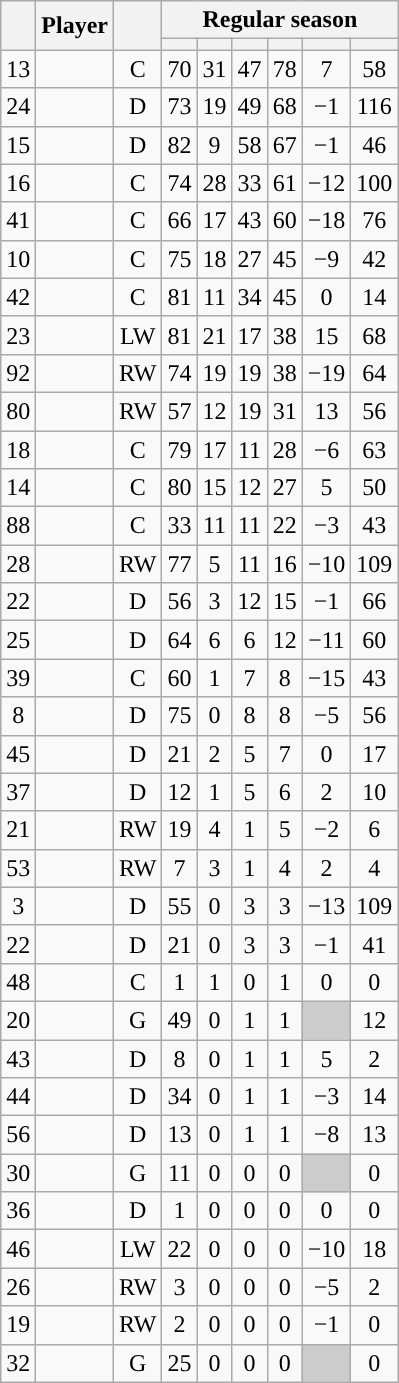<table class="wikitable sortable plainrowheaders" style="text-align:center;">
<tr>
<th scope="col" data-sort-type="number" rowspan="2"></th>
<th scope="col" rowspan="2">Player</th>
<th scope="col" rowspan="2"></th>
<th scope=colgroup colspan=6>Regular season</th>
</tr>
<tr>
<th scope="col" data-sort-type="number"></th>
<th scope="col" data-sort-type="number"></th>
<th scope="col" data-sort-type="number"></th>
<th scope="col" data-sort-type="number"></th>
<th scope="col" data-sort-type="number"></th>
<th scope="col" data-sort-type="number"></th>
</tr>
<tr>
<td scope="row">13</td>
<td align="left"></td>
<td>C</td>
<td>70</td>
<td>31</td>
<td>47</td>
<td>78</td>
<td>7</td>
<td>58</td>
</tr>
<tr>
<td scope="row">24</td>
<td align="left"></td>
<td>D</td>
<td>73</td>
<td>19</td>
<td>49</td>
<td>68</td>
<td>−1</td>
<td>116</td>
</tr>
<tr>
<td scope="row">15</td>
<td align="left"></td>
<td>D</td>
<td>82</td>
<td>9</td>
<td>58</td>
<td>67</td>
<td>−1</td>
<td>46</td>
</tr>
<tr>
<td scope="row">16</td>
<td align="left"></td>
<td>C</td>
<td>74</td>
<td>28</td>
<td>33</td>
<td>61</td>
<td>−12</td>
<td>100</td>
</tr>
<tr>
<td scope="row">41</td>
<td align="left"></td>
<td>C</td>
<td>66</td>
<td>17</td>
<td>43</td>
<td>60</td>
<td>−18</td>
<td>76</td>
</tr>
<tr>
<td scope="row">10</td>
<td align="left"></td>
<td>C</td>
<td>75</td>
<td>18</td>
<td>27</td>
<td>45</td>
<td>−9</td>
<td>42</td>
</tr>
<tr>
<td scope="row">42</td>
<td align="left"></td>
<td>C</td>
<td>81</td>
<td>11</td>
<td>34</td>
<td>45</td>
<td>0</td>
<td>14</td>
</tr>
<tr>
<td scope="row">23</td>
<td align="left"></td>
<td>LW</td>
<td>81</td>
<td>21</td>
<td>17</td>
<td>38</td>
<td>15</td>
<td>68</td>
</tr>
<tr>
<td scope="row">92</td>
<td align="left"></td>
<td>RW</td>
<td>74</td>
<td>19</td>
<td>19</td>
<td>38</td>
<td>−19</td>
<td>64</td>
</tr>
<tr>
<td scope="row">80</td>
<td align="left"></td>
<td>RW</td>
<td>57</td>
<td>12</td>
<td>19</td>
<td>31</td>
<td>13</td>
<td>56</td>
</tr>
<tr>
<td scope="row">18</td>
<td align="left"></td>
<td>C</td>
<td>79</td>
<td>17</td>
<td>11</td>
<td>28</td>
<td>−6</td>
<td>63</td>
</tr>
<tr>
<td scope="row">14</td>
<td align="left"></td>
<td>C</td>
<td>80</td>
<td>15</td>
<td>12</td>
<td>27</td>
<td>5</td>
<td>50</td>
</tr>
<tr>
<td scope="row">88</td>
<td align="left"></td>
<td>C</td>
<td>33</td>
<td>11</td>
<td>11</td>
<td>22</td>
<td>−3</td>
<td>43</td>
</tr>
<tr>
<td scope="row">28</td>
<td align="left"></td>
<td>RW</td>
<td>77</td>
<td>5</td>
<td>11</td>
<td>16</td>
<td>−10</td>
<td>109</td>
</tr>
<tr>
<td scope="row">22</td>
<td align="left"></td>
<td>D</td>
<td>56</td>
<td>3</td>
<td>12</td>
<td>15</td>
<td>−1</td>
<td>66</td>
</tr>
<tr>
<td scope="row">25</td>
<td align="left"></td>
<td>D</td>
<td>64</td>
<td>6</td>
<td>6</td>
<td>12</td>
<td>−11</td>
<td>60</td>
</tr>
<tr>
<td scope="row">39</td>
<td align="left"></td>
<td>C</td>
<td>60</td>
<td>1</td>
<td>7</td>
<td>8</td>
<td>−15</td>
<td>43</td>
</tr>
<tr>
<td scope="row">8</td>
<td align="left"></td>
<td>D</td>
<td>75</td>
<td>0</td>
<td>8</td>
<td>8</td>
<td>−5</td>
<td>56</td>
</tr>
<tr>
<td scope="row">45</td>
<td align="left"></td>
<td>D</td>
<td>21</td>
<td>2</td>
<td>5</td>
<td>7</td>
<td>0</td>
<td>17</td>
</tr>
<tr>
<td scope="row">37</td>
<td align="left"></td>
<td>D</td>
<td>12</td>
<td>1</td>
<td>5</td>
<td>6</td>
<td>2</td>
<td>10</td>
</tr>
<tr>
<td scope="row">21</td>
<td align="left"></td>
<td>RW</td>
<td>19</td>
<td>4</td>
<td>1</td>
<td>5</td>
<td>−2</td>
<td>6</td>
</tr>
<tr>
<td scope="row">53</td>
<td align="left"></td>
<td>RW</td>
<td>7</td>
<td>3</td>
<td>1</td>
<td>4</td>
<td>2</td>
<td>4</td>
</tr>
<tr>
<td scope="row">3</td>
<td align="left"></td>
<td>D</td>
<td>55</td>
<td>0</td>
<td>3</td>
<td>3</td>
<td>−13</td>
<td>109</td>
</tr>
<tr>
<td scope="row">22</td>
<td align="left"></td>
<td>D</td>
<td>21</td>
<td>0</td>
<td>3</td>
<td>3</td>
<td>−1</td>
<td>41</td>
</tr>
<tr>
<td scope="row">48</td>
<td align="left"></td>
<td>C</td>
<td>1</td>
<td>1</td>
<td>0</td>
<td>1</td>
<td>0</td>
<td>0</td>
</tr>
<tr>
<td scope="row">20</td>
<td align="left"></td>
<td>G</td>
<td>49</td>
<td>0</td>
<td>1</td>
<td>1</td>
<td style="background:#ccc"></td>
<td>12</td>
</tr>
<tr>
<td scope="row">43</td>
<td align="left"></td>
<td>D</td>
<td>8</td>
<td>0</td>
<td>1</td>
<td>1</td>
<td>5</td>
<td>2</td>
</tr>
<tr>
<td scope="row">44</td>
<td align="left"></td>
<td>D</td>
<td>34</td>
<td>0</td>
<td>1</td>
<td>1</td>
<td>−3</td>
<td>14</td>
</tr>
<tr>
<td scope="row">56</td>
<td align="left"></td>
<td>D</td>
<td>13</td>
<td>0</td>
<td>1</td>
<td>1</td>
<td>−8</td>
<td>13</td>
</tr>
<tr>
<td scope="row">30</td>
<td align="left"></td>
<td>G</td>
<td>11</td>
<td>0</td>
<td>0</td>
<td>0</td>
<td style="background:#ccc"></td>
<td>0</td>
</tr>
<tr>
<td scope="row">36</td>
<td align="left"></td>
<td>D</td>
<td>1</td>
<td>0</td>
<td>0</td>
<td>0</td>
<td>0</td>
<td>0</td>
</tr>
<tr>
<td scope="row">46</td>
<td align="left"></td>
<td>LW</td>
<td>22</td>
<td>0</td>
<td>0</td>
<td>0</td>
<td>−10</td>
<td>18</td>
</tr>
<tr>
<td scope="row">26</td>
<td align="left"></td>
<td>RW</td>
<td>3</td>
<td>0</td>
<td>0</td>
<td>0</td>
<td>−5</td>
<td>2</td>
</tr>
<tr>
<td scope="row">19</td>
<td align="left"></td>
<td>RW</td>
<td>2</td>
<td>0</td>
<td>0</td>
<td>0</td>
<td>−1</td>
<td>0</td>
</tr>
<tr>
<td scope="row">32</td>
<td align="left"></td>
<td>G</td>
<td>25</td>
<td>0</td>
<td>0</td>
<td>0</td>
<td style="background:#ccc"></td>
<td>0</td>
</tr>
</table>
